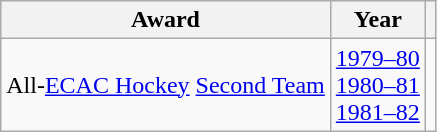<table class="wikitable">
<tr>
<th>Award</th>
<th>Year</th>
<th></th>
</tr>
<tr>
<td>All-<a href='#'>ECAC Hockey</a> <a href='#'>Second Team</a></td>
<td><a href='#'>1979–80</a><br><a href='#'>1980–81</a><br><a href='#'>1981–82</a></td>
<td></td>
</tr>
</table>
